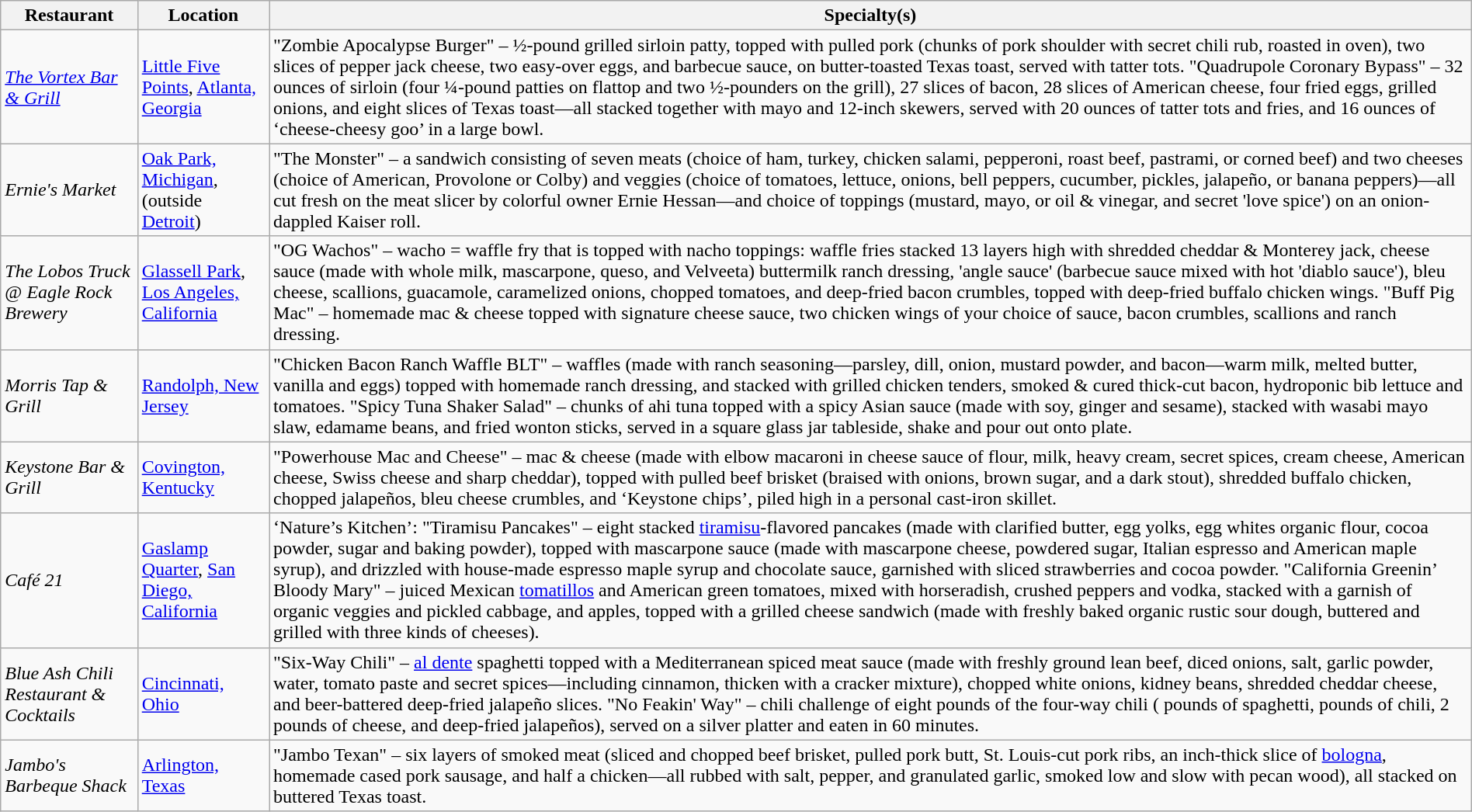<table class="wikitable" style="width:100%;">
<tr>
<th>Restaurant</th>
<th>Location</th>
<th>Specialty(s)</th>
</tr>
<tr>
<td><em><a href='#'>The Vortex Bar & Grill</a></em></td>
<td><a href='#'>Little Five Points</a>, <a href='#'>Atlanta, Georgia</a></td>
<td>"Zombie Apocalypse Burger" –  ½-pound grilled sirloin patty,  topped with pulled pork (chunks of pork shoulder with secret chili rub, roasted in oven), two slices of pepper jack cheese, two easy-over eggs, and barbecue sauce, on butter-toasted Texas toast, served with tatter tots. "Quadrupole Coronary Bypass" – 32 ounces of sirloin (four ¼-pound patties on flattop and two ½-pounders on the grill), 27 slices of bacon, 28 slices of American cheese, four fried eggs, grilled onions, and eight slices of Texas toast—all stacked together with mayo and 12-inch skewers, served with 20 ounces of tatter tots and fries, and 16 ounces of ‘cheese-cheesy goo’ in a large bowl.</td>
</tr>
<tr>
<td><em>Ernie's Market</em></td>
<td><a href='#'>Oak Park, Michigan</a>, (outside <a href='#'>Detroit</a>)</td>
<td>"The Monster" – a sandwich consisting of seven meats (choice of ham, turkey, chicken salami, pepperoni, roast beef, pastrami, or corned beef) and two cheeses (choice of American, Provolone or Colby) and veggies (choice of tomatoes, lettuce, onions, bell peppers, cucumber, pickles, jalapeño, or banana peppers)—all cut fresh on the meat slicer by colorful owner Ernie Hessan—and choice of toppings (mustard, mayo, or oil & vinegar, and secret 'love spice') on an onion-dappled Kaiser roll.</td>
</tr>
<tr>
<td><em>The Lobos Truck</em> @ <em>Eagle Rock Brewery</em></td>
<td><a href='#'>Glassell Park</a>, <a href='#'>Los Angeles, California</a></td>
<td>"OG Wachos" – wacho = waffle fry that is topped with nacho toppings: waffle fries stacked 13 layers high with shredded cheddar & Monterey jack, cheese sauce (made with whole milk, mascarpone, queso, and Velveeta) buttermilk ranch dressing, 'angle sauce' (barbecue sauce mixed with hot 'diablo sauce'), bleu cheese, scallions, guacamole, caramelized onions, chopped tomatoes, and deep-fried bacon crumbles, topped with deep-fried buffalo chicken wings. "Buff Pig Mac" – homemade mac & cheese topped with signature cheese sauce, two chicken wings of your choice of sauce, bacon crumbles, scallions and ranch dressing.</td>
</tr>
<tr>
<td><em>Morris Tap & Grill</em></td>
<td><a href='#'>Randolph, New Jersey</a></td>
<td>"Chicken Bacon Ranch Waffle BLT" – waffles (made with ranch seasoning—parsley, dill, onion, mustard powder, and bacon—warm milk, melted butter, vanilla and eggs) topped with homemade ranch dressing, and stacked with grilled chicken tenders, smoked & cured thick-cut bacon, hydroponic bib lettuce and tomatoes. "Spicy Tuna Shaker Salad" – chunks of ahi tuna topped with a spicy Asian sauce (made with soy, ginger and sesame), stacked with wasabi mayo slaw, edamame beans, and fried wonton sticks, served in a square glass jar tableside, shake and pour out onto plate.</td>
</tr>
<tr>
<td><em>Keystone Bar & Grill</em></td>
<td><a href='#'>Covington, Kentucky</a></td>
<td>"Powerhouse Mac and Cheese" – mac & cheese (made with elbow macaroni in cheese sauce of flour, milk, heavy cream, secret spices, cream cheese, American cheese, Swiss cheese and sharp cheddar), topped with pulled beef brisket (braised with onions, brown sugar, and a dark stout), shredded buffalo chicken, chopped jalapeños, bleu cheese crumbles, and ‘Keystone chips’, piled high in a personal cast-iron skillet.</td>
</tr>
<tr>
<td><em>Café 21</em></td>
<td><a href='#'>Gaslamp Quarter</a>, <a href='#'>San Diego, California</a></td>
<td>‘Nature’s Kitchen’: "Tiramisu Pancakes" – eight stacked <a href='#'>tiramisu</a>-flavored pancakes (made with clarified butter, egg yolks, egg whites organic flour, cocoa powder, sugar and baking powder), topped with mascarpone sauce (made with mascarpone cheese, powdered sugar, Italian espresso and American maple syrup), and drizzled with house-made espresso maple syrup and chocolate sauce, garnished with sliced strawberries and cocoa powder. "California Greenin’ Bloody Mary" – juiced Mexican <a href='#'>tomatillos</a> and American green tomatoes, mixed with horseradish, crushed peppers and vodka, stacked with a garnish of organic veggies and pickled cabbage, and apples, topped with a grilled cheese sandwich (made with freshly baked organic rustic sour dough, buttered and grilled with three kinds of cheeses).</td>
</tr>
<tr>
<td><em>Blue Ash Chili Restaurant & Cocktails</em></td>
<td><a href='#'>Cincinnati, Ohio</a></td>
<td>"Six-Way Chili" – <a href='#'>al dente</a> spaghetti topped with a Mediterranean spiced meat sauce (made with freshly ground lean beef, diced onions, salt, garlic powder, water, tomato paste and secret spices—including cinnamon, thicken with a cracker mixture), chopped white onions, kidney beans, shredded cheddar cheese, and beer-battered deep-fried jalapeño slices. "No Feakin' Way" – chili challenge of eight pounds of the four-way chili ( pounds of spaghetti,  pounds of chili, 2 pounds of cheese, and deep-fried jalapeños), served on a silver platter and eaten in 60 minutes.</td>
</tr>
<tr>
<td><em>Jambo's Barbeque Shack</em></td>
<td><a href='#'>Arlington, Texas</a></td>
<td>"Jambo Texan" – six layers of smoked meat (sliced and chopped beef brisket, pulled pork butt, St. Louis-cut pork ribs, an inch-thick slice of <a href='#'>bologna</a>, homemade cased pork sausage, and half a chicken—all rubbed with salt, pepper, and granulated garlic, smoked low and slow with pecan wood), all stacked on buttered Texas toast.</td>
</tr>
</table>
